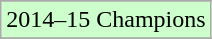<table class="wikitable">
<tr>
</tr>
<tr width=10px bgcolor="#ccffcc">
<td>2014–15 Champions</td>
</tr>
<tr>
</tr>
</table>
